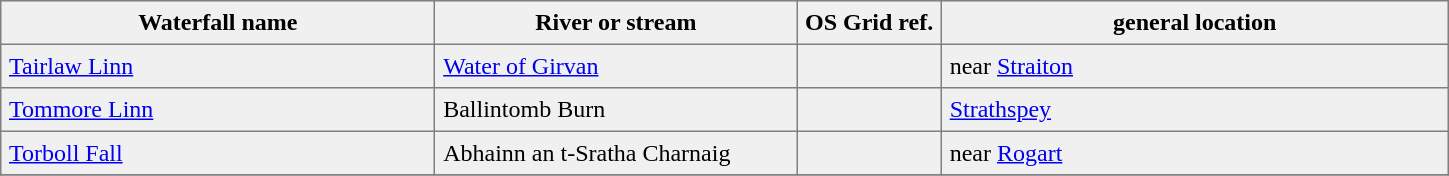<table border=1 cellspacing=0 cellpadding=5 style="border-collapse: collapse; background:#f0f0f0;">
<tr>
<th width=30%>Waterfall name</th>
<th width=25%>River or stream</th>
<th width=10%>OS Grid ref.</th>
<th width=35%>general location</th>
</tr>
<tr>
<td><a href='#'>Tairlaw Linn</a></td>
<td><a href='#'>Water of Girvan</a></td>
<td></td>
<td>near <a href='#'>Straiton</a></td>
</tr>
<tr>
<td><a href='#'>Tommore Linn</a></td>
<td>Ballintomb Burn</td>
<td></td>
<td><a href='#'>Strathspey</a></td>
</tr>
<tr>
<td><a href='#'>Torboll Fall</a></td>
<td>Abhainn an t-Sratha Charnaig</td>
<td></td>
<td>near <a href='#'>Rogart</a></td>
</tr>
<tr>
</tr>
</table>
